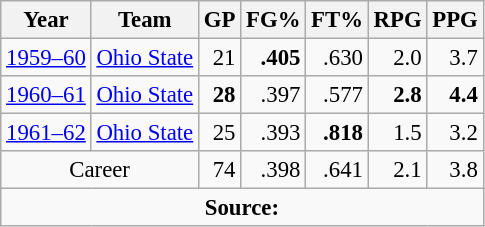<table class="wikitable sortable" style="font-size:95%; text-align:right;">
<tr>
<th>Year</th>
<th>Team</th>
<th>GP</th>
<th>FG%</th>
<th>FT%</th>
<th>RPG</th>
<th>PPG</th>
</tr>
<tr>
<td style="text-align:left;"><a href='#'>1959–60</a></td>
<td style="text-align:left;"><a href='#'>Ohio State</a></td>
<td>21</td>
<td><strong>.405</strong></td>
<td>.630</td>
<td>2.0</td>
<td>3.7</td>
</tr>
<tr>
<td style="text-align:left;"><a href='#'>1960–61</a></td>
<td style="text-align:left;"><a href='#'>Ohio State</a></td>
<td><strong>28</strong></td>
<td>.397</td>
<td>.577</td>
<td><strong>2.8</strong></td>
<td><strong>4.4</strong></td>
</tr>
<tr>
<td style="text-align:left;"><a href='#'>1961–62</a></td>
<td style="text-align:left;"><a href='#'>Ohio State</a></td>
<td>25</td>
<td>.393</td>
<td><strong>.818</strong></td>
<td>1.5</td>
<td>3.2</td>
</tr>
<tr>
<td colspan="2" style="text-align:center;">Career</td>
<td>74</td>
<td>.398</td>
<td>.641</td>
<td>2.1</td>
<td>3.8</td>
</tr>
<tr>
<td colspan="7" style="text-align: center;"><strong>Source:</strong></td>
</tr>
</table>
